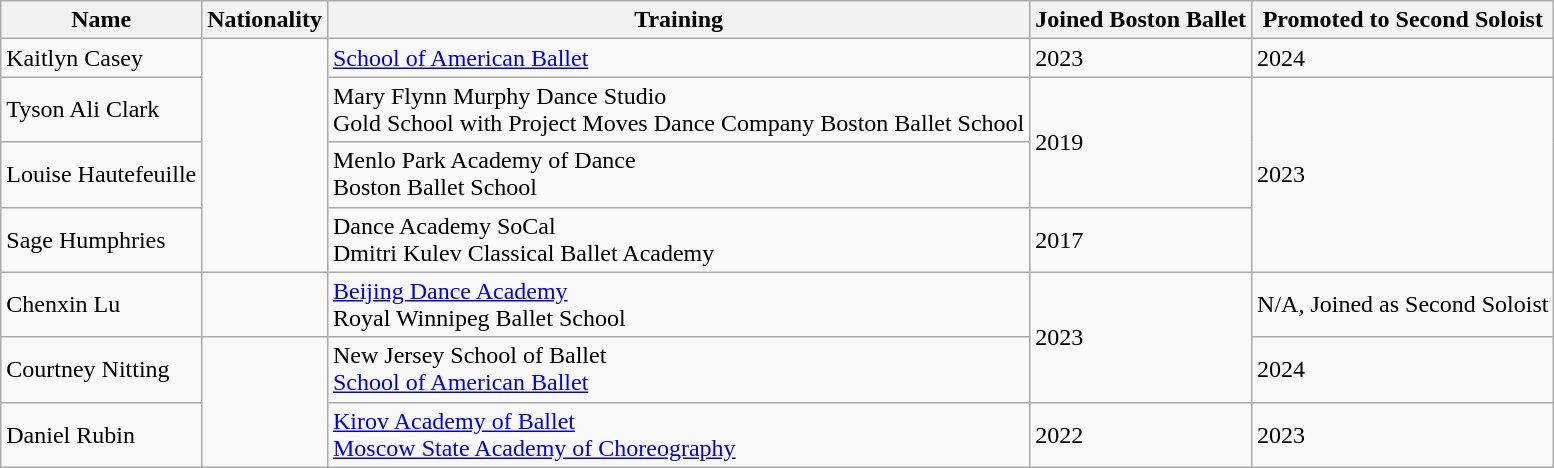<table class="wikitable sortable mw-collapsible">
<tr>
<th>Name</th>
<th>Nationality</th>
<th>Training</th>
<th>Joined Boston Ballet</th>
<th>Promoted to Second Soloist</th>
</tr>
<tr>
<td>Kaitlyn Casey</td>
<td rowspan="4"></td>
<td><a href='#'>School of American Ballet</a></td>
<td>2023</td>
<td>2024</td>
</tr>
<tr>
<td>Tyson Ali Clark</td>
<td>Mary Flynn Murphy Dance Studio<br>Gold School with Project Moves Dance Company
Boston Ballet School</td>
<td rowspan="2">2019</td>
<td rowspan="3">2023</td>
</tr>
<tr>
<td>Louise Hautefeuille</td>
<td>Menlo Park Academy of Dance<br>Boston Ballet School</td>
</tr>
<tr>
<td>Sage Humphries</td>
<td>Dance Academy SoCal<br>Dmitri Kulev Classical Ballet Academy</td>
<td>2017</td>
</tr>
<tr>
<td>Chenxin Lu</td>
<td></td>
<td><a href='#'>Beijing Dance Academy</a><br>Royal Winnipeg Ballet School</td>
<td rowspan="2">2023</td>
<td>N/A, Joined as Second Soloist</td>
</tr>
<tr>
<td>Courtney Nitting</td>
<td rowspan="2"></td>
<td>New Jersey School of Ballet<br><a href='#'>School of American Ballet</a></td>
<td>2024</td>
</tr>
<tr>
<td>Daniel Rubin</td>
<td><a href='#'>Kirov Academy of Ballet</a><br><a href='#'>Moscow State Academy of Choreography</a></td>
<td>2022</td>
<td>2023</td>
</tr>
</table>
